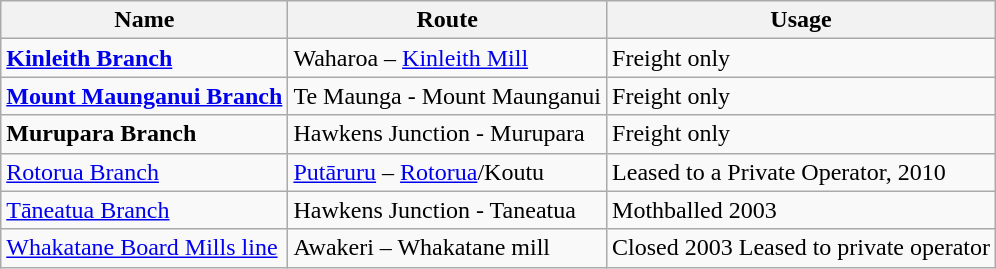<table class="wikitable">
<tr>
<th>Name</th>
<th>Route</th>
<th>Usage</th>
</tr>
<tr>
<td><strong><a href='#'>Kinleith Branch</a></strong></td>
<td>Waharoa  –  <a href='#'>Kinleith Mill</a></td>
<td>Freight only</td>
</tr>
<tr>
<td><strong><a href='#'>Mount Maunganui Branch</a></strong></td>
<td>Te Maunga - Mount Maunganui</td>
<td>Freight only</td>
</tr>
<tr>
<td><strong>Murupara Branch</strong></td>
<td>Hawkens Junction - Murupara</td>
<td>Freight only</td>
</tr>
<tr>
<td><a href='#'>Rotorua Branch</a></td>
<td><a href='#'>Putāruru</a> – <a href='#'>Rotorua</a>/Koutu</td>
<td>Leased to a Private Operator, 2010</td>
</tr>
<tr>
<td><a href='#'>Tāneatua Branch</a></td>
<td>Hawkens Junction - Taneatua</td>
<td>Mothballed 2003</td>
</tr>
<tr>
<td><a href='#'>Whakatane Board Mills line</a></td>
<td>Awakeri – Whakatane mill</td>
<td>Closed 2003 Leased to private operator</td>
</tr>
</table>
